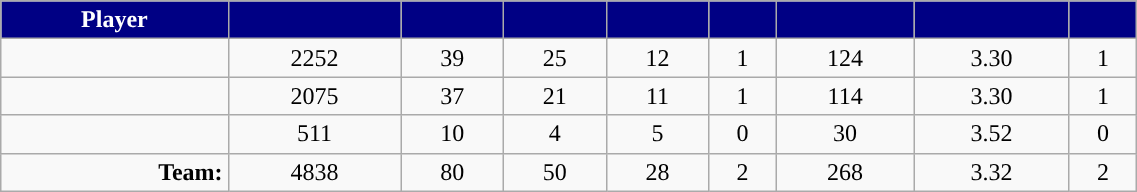<table style="width:60%;" class="wikitable sortable">
<tr>
<th style="color:white; background:#000084; ">Player</th>
<th style="color:white; background:#000084; "></th>
<th style="color:white; background:#000084; "></th>
<th style="color:white; background:#000084; "></th>
<th style="color:white; background:#000084; "></th>
<th style="color:white; background:#000084; "></th>
<th style="color:white; background:#000084; "></th>
<th style="color:white; background:#000084; "></th>
<th style="color:white; background:#000084; "></th>
</tr>
<tr align="center">
<td align="right"></td>
<td>2252</td>
<td>39</td>
<td>25</td>
<td>12</td>
<td>1</td>
<td>124</td>
<td>3.30</td>
<td>1</td>
</tr>
<tr align="center">
<td align="right"></td>
<td>2075</td>
<td>37</td>
<td>21</td>
<td>11</td>
<td>1</td>
<td>114</td>
<td>3.30</td>
<td>1</td>
</tr>
<tr align="center">
<td align="right"></td>
<td>511</td>
<td>10</td>
<td>4</td>
<td>5</td>
<td>0</td>
<td>30</td>
<td>3.52</td>
<td>0</td>
</tr>
<tr align="center">
<td align="right"><strong>Team:</strong></td>
<td>4838</td>
<td>80</td>
<td>50</td>
<td>28</td>
<td>2</td>
<td>268</td>
<td>3.32</td>
<td>2</td>
</tr>
</table>
